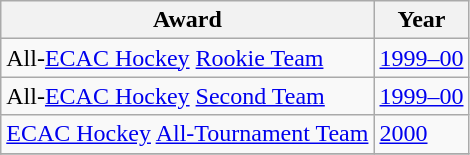<table class="wikitable">
<tr>
<th>Award</th>
<th>Year</th>
</tr>
<tr>
<td>All-<a href='#'>ECAC Hockey</a> <a href='#'>Rookie Team</a></td>
<td><a href='#'>1999–00</a></td>
</tr>
<tr>
<td>All-<a href='#'>ECAC Hockey</a> <a href='#'>Second Team</a></td>
<td><a href='#'>1999–00</a></td>
</tr>
<tr>
<td><a href='#'>ECAC Hockey</a> <a href='#'>All-Tournament Team</a></td>
<td><a href='#'>2000</a></td>
</tr>
<tr>
</tr>
</table>
